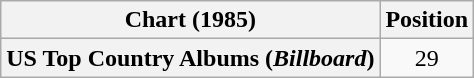<table class="wikitable plainrowheaders" style="text-align:center">
<tr>
<th scope="col">Chart (1985)</th>
<th scope="col">Position</th>
</tr>
<tr>
<th scope="row">US Top Country Albums (<em>Billboard</em>)</th>
<td>29</td>
</tr>
</table>
